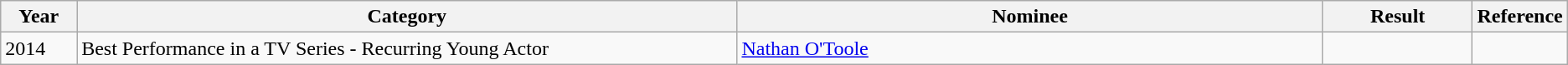<table class="wikitable">
<tr>
<th width=5%>Year</th>
<th width=45%>Category</th>
<th width=40%>Nominee</th>
<th width=10%>Result</th>
<th width=5%>Reference</th>
</tr>
<tr>
<td>2014</td>
<td>Best Performance in a TV Series - Recurring Young Actor</td>
<td><a href='#'>Nathan O'Toole</a></td>
<td></td>
<td></td>
</tr>
</table>
